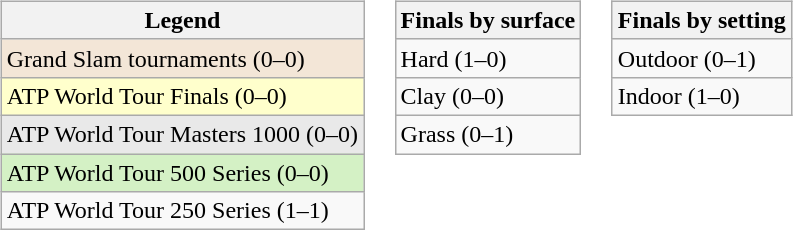<table>
<tr valign="top">
<td><br><table class="wikitable">
<tr>
<th>Legend</th>
</tr>
<tr style="background:#f3e6d7;">
<td>Grand Slam tournaments (0–0)</td>
</tr>
<tr style="background:#ffffcc;">
<td>ATP World Tour Finals (0–0)</td>
</tr>
<tr style="background:#e9e9e9;">
<td>ATP World Tour Masters 1000 (0–0)</td>
</tr>
<tr style="background:#d4f1c5;">
<td>ATP World Tour 500 Series (0–0)</td>
</tr>
<tr>
<td>ATP World Tour 250 Series (1–1)</td>
</tr>
</table>
</td>
<td><br><table class="wikitable">
<tr>
<th>Finals by surface</th>
</tr>
<tr>
<td>Hard (1–0)</td>
</tr>
<tr>
<td>Clay (0–0)</td>
</tr>
<tr>
<td>Grass (0–1)</td>
</tr>
</table>
</td>
<td><br><table class="wikitable">
<tr>
<th>Finals by setting</th>
</tr>
<tr>
<td>Outdoor (0–1)</td>
</tr>
<tr>
<td>Indoor (1–0)</td>
</tr>
</table>
</td>
</tr>
</table>
